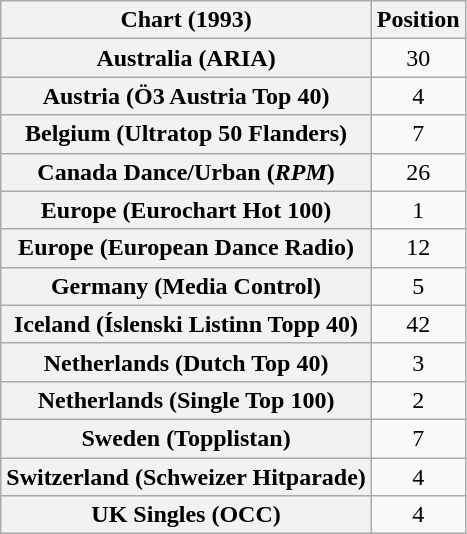<table class="wikitable sortable plainrowheaders" style="text-align:center">
<tr>
<th>Chart (1993)</th>
<th>Position</th>
</tr>
<tr>
<th scope="row">Australia (ARIA)</th>
<td>30</td>
</tr>
<tr>
<th scope="row">Austria (Ö3 Austria Top 40)</th>
<td>4</td>
</tr>
<tr>
<th scope="row">Belgium (Ultratop 50 Flanders)</th>
<td>7</td>
</tr>
<tr>
<th scope="row">Canada Dance/Urban (<em>RPM</em>)</th>
<td>26</td>
</tr>
<tr>
<th scope="row">Europe (Eurochart Hot 100)</th>
<td>1</td>
</tr>
<tr>
<th scope="row">Europe (European Dance Radio)</th>
<td>12</td>
</tr>
<tr>
<th scope="row">Germany (Media Control)</th>
<td>5</td>
</tr>
<tr>
<th scope="row">Iceland (Íslenski Listinn Topp 40)</th>
<td>42</td>
</tr>
<tr>
<th scope="row">Netherlands (Dutch Top 40)</th>
<td>3</td>
</tr>
<tr>
<th scope="row">Netherlands (Single Top 100)</th>
<td>2</td>
</tr>
<tr>
<th scope="row">Sweden (Topplistan)</th>
<td>7</td>
</tr>
<tr>
<th scope="row">Switzerland (Schweizer Hitparade)</th>
<td>4</td>
</tr>
<tr>
<th scope="row">UK Singles (OCC)</th>
<td>4</td>
</tr>
</table>
